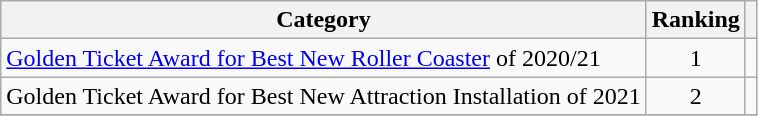<table class="wikitable plainrowheaders">
<tr>
<th scope="col">Category</th>
<th scope="col">Ranking</th>
<th scope="col" class="unsortable"></th>
</tr>
<tr>
<td><a href='#'>Golden Ticket Award for Best New Roller Coaster</a> of 2020/21</td>
<td style="text-align:center;">1</td>
<td style="text-align:center;"></td>
</tr>
<tr>
<td>Golden Ticket Award for Best New Attraction Installation of 2021</td>
<td style="text-align:center;">2</td>
<td style="text-align:center;"></td>
</tr>
<tr>
</tr>
</table>
